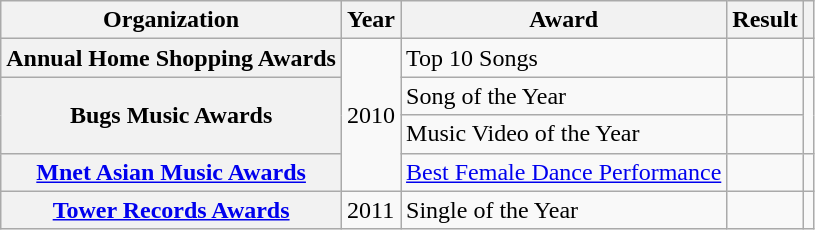<table class="wikitable plainrowheaders">
<tr>
<th>Organization</th>
<th>Year</th>
<th>Award</th>
<th>Result</th>
<th class="unsortable"></th>
</tr>
<tr>
<th scope="row">Annual Home Shopping Awards</th>
<td rowspan="4">2010</td>
<td>Top 10 Songs</td>
<td></td>
<td></td>
</tr>
<tr>
<th scope="row" rowspan="2">Bugs Music Awards</th>
<td>Song of the Year</td>
<td></td>
<td rowspan="2"></td>
</tr>
<tr>
<td>Music Video of the Year</td>
<td></td>
</tr>
<tr>
<th scope="row"><a href='#'>Mnet Asian Music Awards</a></th>
<td><a href='#'>Best Female Dance Performance</a></td>
<td></td>
<td></td>
</tr>
<tr>
<th scope="row"><a href='#'>Tower Records Awards</a></th>
<td>2011</td>
<td>Single of the Year</td>
<td></td>
<td></td>
</tr>
</table>
